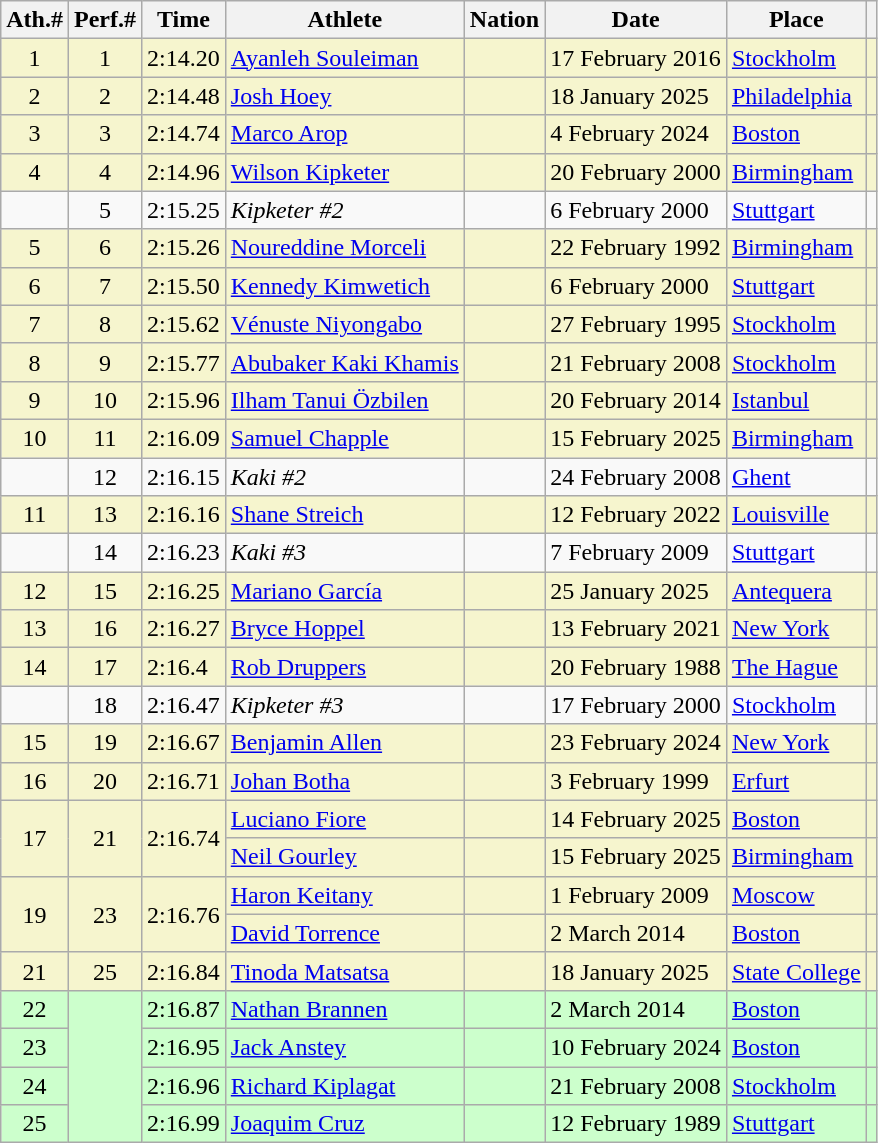<table class="wikitable sortable">
<tr>
<th>Ath.#</th>
<th>Perf.#</th>
<th>Time</th>
<th>Athlete</th>
<th>Nation</th>
<th>Date</th>
<th>Place</th>
<th class="unsortable"></th>
</tr>
<tr bgcolor="#f6F5CE">
<td align="center">1</td>
<td align="center">1</td>
<td>2:14.20</td>
<td><a href='#'>Ayanleh Souleiman</a></td>
<td></td>
<td>17 February 2016</td>
<td><a href='#'>Stockholm</a></td>
<td></td>
</tr>
<tr bgcolor="#f6F5CE">
<td align="center">2</td>
<td align="center">2</td>
<td>2:14.48</td>
<td><a href='#'>Josh Hoey</a></td>
<td></td>
<td>18 January 2025</td>
<td><a href='#'>Philadelphia</a></td>
<td></td>
</tr>
<tr bgcolor="#f6F5CE">
<td align="center">3</td>
<td align="center">3</td>
<td>2:14.74</td>
<td><a href='#'>Marco Arop</a></td>
<td></td>
<td>4 February 2024</td>
<td><a href='#'>Boston</a></td>
<td></td>
</tr>
<tr bgcolor="#f6F5CE">
<td align="center">4</td>
<td align="center">4</td>
<td>2:14.96</td>
<td><a href='#'>Wilson Kipketer</a></td>
<td></td>
<td>20 February 2000</td>
<td><a href='#'>Birmingham</a></td>
<td></td>
</tr>
<tr>
<td align="center"></td>
<td align="center">5</td>
<td>2:15.25</td>
<td><em>Kipketer #2</em></td>
<td></td>
<td>6 February 2000</td>
<td><a href='#'>Stuttgart</a></td>
<td></td>
</tr>
<tr bgcolor="#f6F5CE">
<td align="center">5</td>
<td align="center">6</td>
<td>2:15.26</td>
<td><a href='#'>Noureddine Morceli</a></td>
<td></td>
<td>22 February 1992</td>
<td><a href='#'>Birmingham</a></td>
<td></td>
</tr>
<tr bgcolor="#f6F5CE">
<td align="center">6</td>
<td align="center">7</td>
<td>2:15.50</td>
<td><a href='#'>Kennedy Kimwetich</a></td>
<td></td>
<td>6 February 2000</td>
<td><a href='#'>Stuttgart</a></td>
<td></td>
</tr>
<tr bgcolor="#f6F5CE">
<td align="center">7</td>
<td align="center">8</td>
<td>2:15.62</td>
<td><a href='#'>Vénuste Niyongabo</a></td>
<td></td>
<td>27 February 1995</td>
<td><a href='#'>Stockholm</a></td>
<td></td>
</tr>
<tr bgcolor="#f6F5CE">
<td align="center">8</td>
<td align="center">9</td>
<td>2:15.77</td>
<td><a href='#'>Abubaker Kaki Khamis</a></td>
<td></td>
<td>21 February 2008</td>
<td><a href='#'>Stockholm</a></td>
<td></td>
</tr>
<tr bgcolor="#f6F5CE">
<td align="center">9</td>
<td align="center">10</td>
<td>2:15.96</td>
<td><a href='#'>Ilham Tanui Özbilen</a></td>
<td></td>
<td>20 February 2014</td>
<td><a href='#'>Istanbul</a></td>
<td></td>
</tr>
<tr bgcolor="#f6F5CE">
<td align="center">10</td>
<td align="center">11</td>
<td>2:16.09</td>
<td><a href='#'>Samuel Chapple</a></td>
<td></td>
<td>15 February 2025</td>
<td><a href='#'>Birmingham</a></td>
<td></td>
</tr>
<tr>
<td></td>
<td align="center">12</td>
<td>2:16.15</td>
<td><em>Kaki #2</em></td>
<td></td>
<td>24 February 2008</td>
<td><a href='#'>Ghent</a></td>
<td></td>
</tr>
<tr bgcolor="#f6F5CE">
<td align="center">11</td>
<td align="center">13</td>
<td>2:16.16</td>
<td><a href='#'>Shane Streich</a></td>
<td></td>
<td>12 February 2022</td>
<td><a href='#'>Louisville</a></td>
<td></td>
</tr>
<tr>
<td align="center"></td>
<td align="center">14</td>
<td>2:16.23</td>
<td><em>Kaki #3</em></td>
<td></td>
<td>7 February 2009</td>
<td><a href='#'>Stuttgart</a></td>
<td></td>
</tr>
<tr bgcolor="#f6F5CE">
<td align="center">12</td>
<td align="center">15</td>
<td>2:16.25</td>
<td><a href='#'>Mariano García</a></td>
<td></td>
<td>25 January 2025</td>
<td><a href='#'>Antequera</a></td>
<td></td>
</tr>
<tr bgcolor="#f6F5CE">
<td align="center">13</td>
<td align="center">16</td>
<td>2:16.27</td>
<td><a href='#'>Bryce Hoppel</a></td>
<td></td>
<td>13 February 2021</td>
<td><a href='#'>New York</a></td>
<td></td>
</tr>
<tr bgcolor="#f6F5CE">
<td align="center">14</td>
<td align="center">17</td>
<td>2:16.4 </td>
<td><a href='#'>Rob Druppers</a></td>
<td></td>
<td>20 February 1988</td>
<td><a href='#'>The Hague</a></td>
<td></td>
</tr>
<tr>
<td></td>
<td align="center">18</td>
<td>2:16.47</td>
<td><em>Kipketer #3</em></td>
<td></td>
<td>17 February 2000</td>
<td><a href='#'>Stockholm</a></td>
<td></td>
</tr>
<tr bgcolor="#f6F5CE">
<td align="center">15</td>
<td align="center">19</td>
<td>2:16.67</td>
<td><a href='#'>Benjamin Allen</a></td>
<td></td>
<td>23 February 2024</td>
<td><a href='#'>New York</a></td>
<td></td>
</tr>
<tr bgcolor="#f6F5CE">
<td align="center">16</td>
<td align="center">20</td>
<td>2:16.71</td>
<td><a href='#'>Johan Botha</a></td>
<td></td>
<td>3 February 1999</td>
<td><a href='#'>Erfurt</a></td>
<td></td>
</tr>
<tr bgcolor="#f6F5CE">
<td rowspan="2" align="center">17</td>
<td rowspan="2" align="center">21</td>
<td rowspan="2">2:16.74</td>
<td><a href='#'>Luciano Fiore</a></td>
<td></td>
<td>14 February 2025</td>
<td><a href='#'>Boston</a></td>
<td></td>
</tr>
<tr bgcolor="#f6F5CE">
<td><a href='#'>Neil Gourley</a></td>
<td></td>
<td>15 February 2025</td>
<td><a href='#'>Birmingham</a></td>
<td></td>
</tr>
<tr bgcolor="#f6F5CE">
<td rowspan="2" align="center">19</td>
<td rowspan="2" align="center">23</td>
<td rowspan="2">2:16.76</td>
<td><a href='#'>Haron Keitany</a></td>
<td></td>
<td>1 February 2009</td>
<td><a href='#'>Moscow</a></td>
<td></td>
</tr>
<tr bgcolor="#f6F5CE">
<td><a href='#'>David Torrence</a></td>
<td></td>
<td>2 March 2014</td>
<td><a href='#'>Boston</a></td>
<td></td>
</tr>
<tr bgcolor="#f6F5CE">
<td align="center">21</td>
<td align="center">25</td>
<td>2:16.84</td>
<td><a href='#'>Tinoda Matsatsa</a></td>
<td></td>
<td>18 January 2025</td>
<td><a href='#'>State College</a></td>
<td></td>
</tr>
<tr bgcolor="#CCFFCC">
<td align="center">22</td>
<td rowspan="4"></td>
<td>2:16.87</td>
<td><a href='#'>Nathan Brannen</a></td>
<td></td>
<td>2 March 2014</td>
<td><a href='#'>Boston</a></td>
<td></td>
</tr>
<tr bgcolor="#CCFFCC">
<td align="center">23</td>
<td>2:16.95</td>
<td><a href='#'>Jack Anstey</a></td>
<td></td>
<td>10 February 2024</td>
<td><a href='#'>Boston</a></td>
<td></td>
</tr>
<tr bgcolor="#CCFFCC">
<td align="center">24</td>
<td>2:16.96</td>
<td><a href='#'>Richard Kiplagat</a></td>
<td></td>
<td>21 February 2008</td>
<td><a href='#'>Stockholm</a></td>
<td></td>
</tr>
<tr bgcolor="#CCFFCC">
<td align="center">25</td>
<td>2:16.99</td>
<td><a href='#'>Joaquim Cruz</a></td>
<td></td>
<td>12 February 1989</td>
<td><a href='#'>Stuttgart</a></td>
<td></td>
</tr>
</table>
